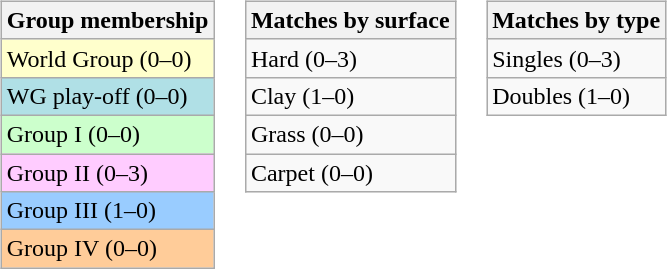<table>
<tr valign=top>
<td><br><table class=wikitable>
<tr>
<th>Group membership</th>
</tr>
<tr bgcolor=#FFFFCC>
<td>World Group (0–0)</td>
</tr>
<tr style="background:#B0E0E6;">
<td>WG play-off (0–0)</td>
</tr>
<tr bgcolor=#CCFFCC>
<td>Group I (0–0)</td>
</tr>
<tr bgcolor=#FFCCFF>
<td>Group II (0–3)</td>
</tr>
<tr bgcolor=#99CCFF>
<td>Group III (1–0)</td>
</tr>
<tr bgcolor=#FFCC99>
<td>Group IV (0–0)</td>
</tr>
</table>
</td>
<td><br><table class=wikitable>
<tr>
<th>Matches by surface</th>
</tr>
<tr>
<td>Hard (0–3)</td>
</tr>
<tr>
<td>Clay (1–0)</td>
</tr>
<tr>
<td>Grass (0–0)</td>
</tr>
<tr>
<td>Carpet (0–0)</td>
</tr>
</table>
</td>
<td><br><table class=wikitable>
<tr>
<th>Matches by type</th>
</tr>
<tr>
<td>Singles (0–3)</td>
</tr>
<tr>
<td>Doubles (1–0)</td>
</tr>
</table>
</td>
</tr>
</table>
